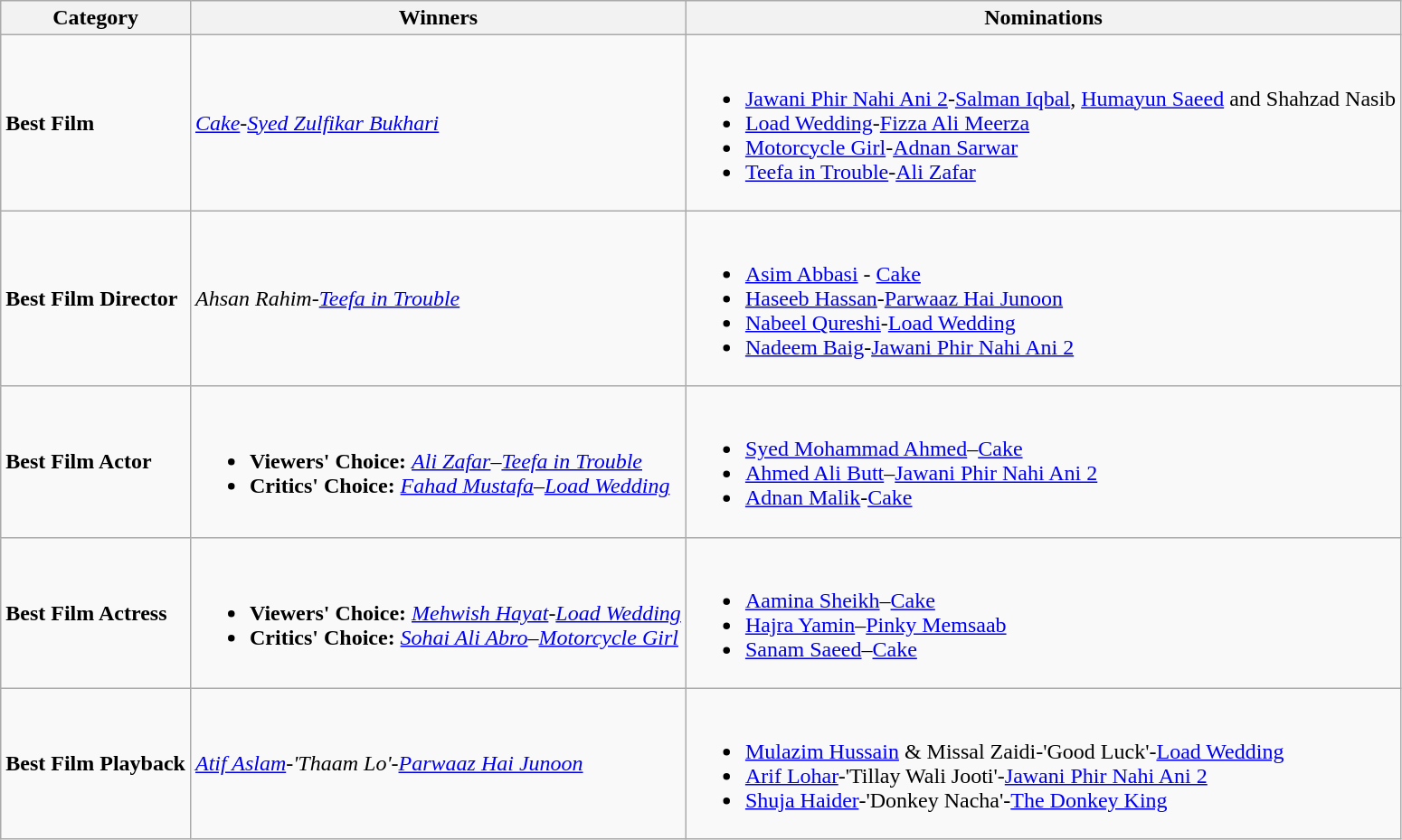<table class="wikitable style">
<tr>
<th>Category</th>
<th>Winners</th>
<th>Nominations</th>
</tr>
<tr>
<td><strong>Best Film</strong></td>
<td><em><a href='#'>Cake</a>-<a href='#'>Syed Zulfikar Bukhari</a></em></td>
<td><br><ul><li><a href='#'>Jawani Phir Nahi Ani 2</a>-<a href='#'>Salman Iqbal</a>, <a href='#'>Humayun Saeed</a> and Shahzad Nasib</li><li><a href='#'>Load Wedding</a>-<a href='#'>Fizza Ali Meerza</a></li><li><a href='#'>Motorcycle Girl</a>-<a href='#'>Adnan Sarwar</a></li><li><a href='#'>Teefa in Trouble</a>-<a href='#'>Ali Zafar</a></li></ul></td>
</tr>
<tr>
<td><strong>Best Film Director</strong></td>
<td><em>Ahsan Rahim-<a href='#'>Teefa in Trouble</a></em></td>
<td><br><ul><li><a href='#'>Asim Abbasi</a> - <a href='#'>Cake</a></li><li><a href='#'>Haseeb Hassan</a>-<a href='#'>Parwaaz Hai Junoon</a></li><li><a href='#'>Nabeel Qureshi</a>-<a href='#'>Load Wedding</a></li><li><a href='#'>Nadeem Baig</a>-<a href='#'>Jawani Phir Nahi Ani 2</a></li></ul></td>
</tr>
<tr>
<td><strong>Best Film Actor</strong></td>
<td><br><ul><li><strong>Viewers' Choice:</strong> <em><a href='#'>Ali Zafar</a>–<a href='#'>Teefa in Trouble</a></em></li><li><strong>Critics' Choice:</strong> <em><a href='#'>Fahad Mustafa</a>–<a href='#'>Load Wedding</a></em></li></ul></td>
<td><br><ul><li><a href='#'>Syed Mohammad Ahmed</a>–<a href='#'>Cake</a></li><li><a href='#'>Ahmed Ali Butt</a>–<a href='#'>Jawani Phir Nahi Ani 2</a></li><li><a href='#'>Adnan Malik</a>-<a href='#'>Cake</a></li></ul></td>
</tr>
<tr>
<td><strong>Best Film Actress</strong></td>
<td><br><ul><li><strong>Viewers' Choice:</strong> <em><a href='#'>Mehwish Hayat</a>-<a href='#'>Load Wedding</a></em></li><li><strong>Critics' Choice:</strong> <em><a href='#'>Sohai Ali Abro</a>–<a href='#'>Motorcycle Girl</a></em></li></ul></td>
<td><br><ul><li><a href='#'>Aamina Sheikh</a>–<a href='#'>Cake</a></li><li><a href='#'>Hajra Yamin</a>–<a href='#'>Pinky Memsaab</a></li><li><a href='#'>Sanam Saeed</a>–<a href='#'>Cake</a></li></ul></td>
</tr>
<tr>
<td><strong>Best Film Playback</strong></td>
<td><em><a href='#'>Atif Aslam</a>-'Thaam Lo'-<a href='#'>Parwaaz Hai Junoon</a></em></td>
<td><br><ul><li><a href='#'>Mulazim Hussain</a> & Missal Zaidi-'Good Luck'-<a href='#'>Load Wedding</a></li><li><a href='#'>Arif Lohar</a>-'Tillay Wali Jooti'-<a href='#'>Jawani Phir Nahi Ani 2</a></li><li><a href='#'>Shuja Haider</a>-'Donkey Nacha'-<a href='#'>The Donkey King</a></li></ul></td>
</tr>
</table>
